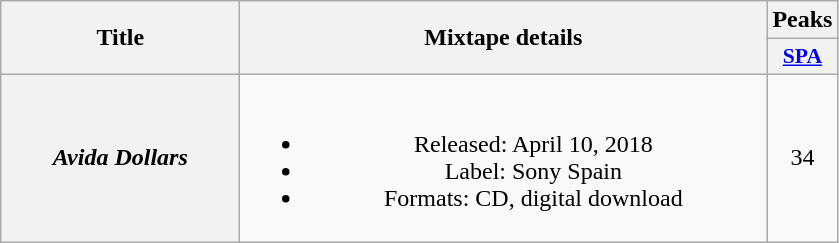<table class="wikitable plainrowheaders" style="text-align:center;">
<tr>
<th scope="col" rowspan="2" style="width:9.5em;">Title</th>
<th scope="col" rowspan="2" style="width:21.5em;">Mixtape details</th>
<th scope="col" colspan="1">Peaks</th>
</tr>
<tr>
<th scope="col" style="width:2.8em;font-size:90%;"><a href='#'>SPA</a><br></th>
</tr>
<tr>
<th scope="row"><em>Avida Dollars</em></th>
<td><br><ul><li>Released: April 10, 2018</li><li>Label: Sony Spain</li><li>Formats: CD, digital download</li></ul></td>
<td>34</td>
</tr>
</table>
